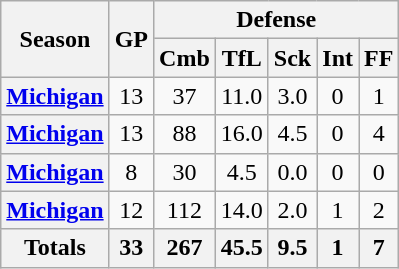<table class="wikitable" style="text-align:center;">
<tr>
<th rowspan="2">Season</th>
<th rowspan="2">GP</th>
<th colspan="5">Defense</th>
</tr>
<tr>
<th>Cmb</th>
<th>TfL</th>
<th>Sck</th>
<th>Int</th>
<th>FF</th>
</tr>
<tr>
<th><a href='#'>Michigan</a></th>
<td>13</td>
<td>37</td>
<td>11.0</td>
<td>3.0</td>
<td>0</td>
<td>1</td>
</tr>
<tr>
<th><a href='#'>Michigan</a></th>
<td>13</td>
<td>88</td>
<td>16.0</td>
<td>4.5</td>
<td>0</td>
<td>4</td>
</tr>
<tr>
<th><a href='#'>Michigan</a></th>
<td>8</td>
<td>30</td>
<td>4.5</td>
<td>0.0</td>
<td>0</td>
<td>0</td>
</tr>
<tr>
<th><a href='#'>Michigan</a></th>
<td>12</td>
<td>112</td>
<td>14.0</td>
<td>2.0</td>
<td>1</td>
<td>2</td>
</tr>
<tr>
<th>Totals</th>
<th>33</th>
<th>267</th>
<th>45.5</th>
<th>9.5</th>
<th>1</th>
<th>7</th>
</tr>
</table>
